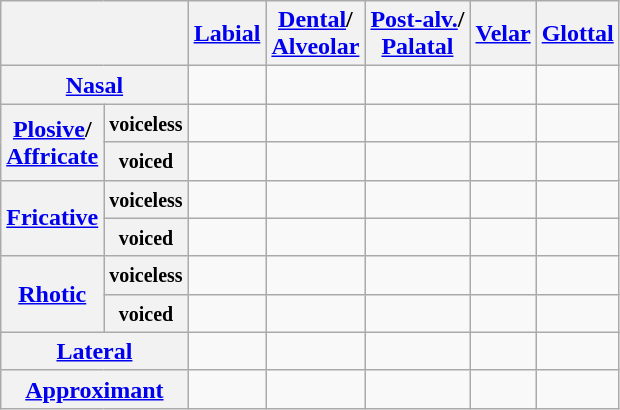<table class="wikitable" style="text-align:center">
<tr>
<th colspan="2"></th>
<th><a href='#'>Labial</a></th>
<th><a href='#'>Dental</a>/<br><a href='#'>Alveolar</a></th>
<th><a href='#'>Post-alv.</a>/<br><a href='#'>Palatal</a></th>
<th><a href='#'>Velar</a></th>
<th><a href='#'>Glottal</a></th>
</tr>
<tr>
<th colspan="2"><a href='#'>Nasal</a></th>
<td></td>
<td></td>
<td></td>
<td></td>
<td></td>
</tr>
<tr>
<th rowspan="2"><a href='#'>Plosive</a>/<br><a href='#'>Affricate</a></th>
<th><small>voiceless</small></th>
<td></td>
<td></td>
<td></td>
<td></td>
<td></td>
</tr>
<tr>
<th><small>voiced</small></th>
<td></td>
<td></td>
<td></td>
<td></td>
<td></td>
</tr>
<tr>
<th rowspan="2"><a href='#'>Fricative</a></th>
<th><small>voiceless</small></th>
<td></td>
<td></td>
<td></td>
<td></td>
<td></td>
</tr>
<tr>
<th><small>voiced</small></th>
<td></td>
<td></td>
<td></td>
<td></td>
<td></td>
</tr>
<tr>
<th rowspan="2"><a href='#'>Rhotic</a></th>
<th><small>voiceless</small></th>
<td></td>
<td></td>
<td></td>
<td></td>
<td></td>
</tr>
<tr>
<th><small>voiced</small></th>
<td></td>
<td></td>
<td></td>
<td></td>
<td></td>
</tr>
<tr>
<th colspan="2"><a href='#'>Lateral</a></th>
<td></td>
<td></td>
<td></td>
<td></td>
<td></td>
</tr>
<tr>
<th colspan="2"><a href='#'>Approximant</a></th>
<td></td>
<td></td>
<td></td>
<td></td>
<td></td>
</tr>
</table>
